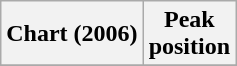<table class="wikitable sortable plainrowheaders" style="text-align:center">
<tr>
<th>Chart (2006)</th>
<th>Peak <br> position</th>
</tr>
<tr>
</tr>
</table>
